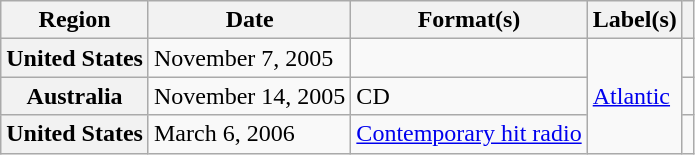<table class="wikitable plainrowheaders">
<tr>
<th scope="col">Region</th>
<th scope="col">Date</th>
<th scope="col">Format(s)</th>
<th scope="col">Label(s)</th>
<th scope="col"></th>
</tr>
<tr>
<th scope="row">United States</th>
<td>November 7, 2005</td>
<td></td>
<td rowspan="3"><a href='#'>Atlantic</a></td>
<td></td>
</tr>
<tr>
<th scope="row">Australia</th>
<td>November 14, 2005</td>
<td>CD</td>
<td></td>
</tr>
<tr>
<th scope="row">United States</th>
<td>March 6, 2006</td>
<td><a href='#'>Contemporary hit radio</a></td>
<td></td>
</tr>
</table>
